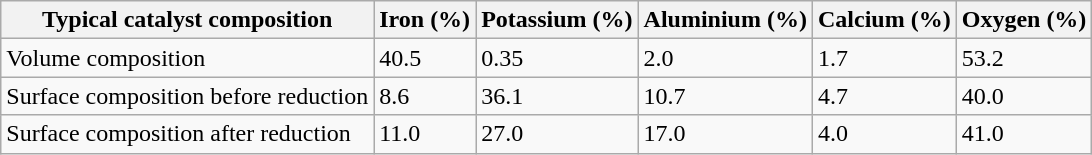<table class="wikitable centered">
<tr>
<th>Typical catalyst composition</th>
<th>Iron (%)</th>
<th>Potassium (%)</th>
<th>Aluminium (%)</th>
<th>Calcium (%)</th>
<th>Oxygen (%)</th>
</tr>
<tr>
<td align="left">Volume composition</td>
<td>40.5</td>
<td>0.35</td>
<td>2.0</td>
<td>1.7</td>
<td>53.2</td>
</tr>
<tr>
<td align="left">Surface composition before reduction</td>
<td>8.6</td>
<td>36.1</td>
<td>10.7</td>
<td>4.7</td>
<td>40.0</td>
</tr>
<tr>
<td align="left">Surface composition after reduction</td>
<td>11.0</td>
<td>27.0</td>
<td>17.0</td>
<td>4.0</td>
<td>41.0</td>
</tr>
</table>
